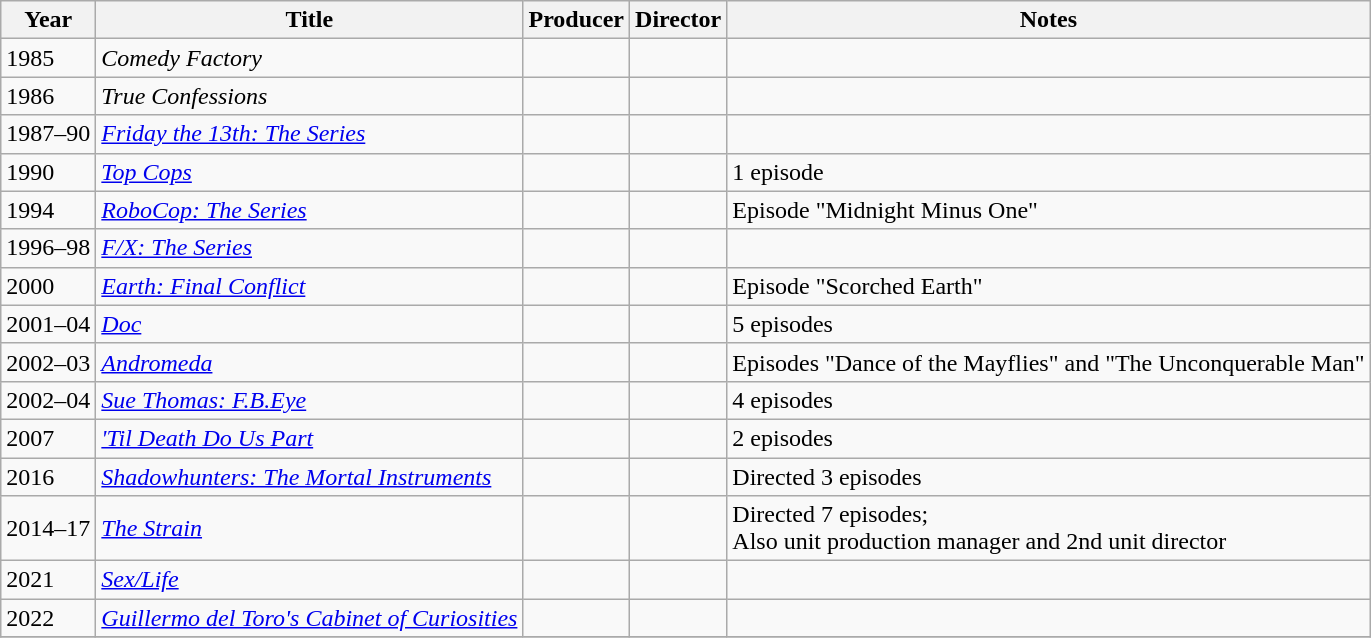<table class="wikitable">
<tr>
<th>Year</th>
<th>Title</th>
<th>Producer</th>
<th>Director</th>
<th>Notes</th>
</tr>
<tr>
<td>1985</td>
<td><em>Comedy Factory</em></td>
<td></td>
<td></td>
<td></td>
</tr>
<tr>
<td>1986</td>
<td><em>True Confessions</em></td>
<td></td>
<td></td>
<td></td>
</tr>
<tr>
<td>1987–90</td>
<td><em><a href='#'>Friday the 13th: The Series</a></em></td>
<td></td>
<td></td>
<td></td>
</tr>
<tr>
<td>1990</td>
<td><em><a href='#'>Top Cops</a></em></td>
<td></td>
<td></td>
<td>1 episode</td>
</tr>
<tr>
<td>1994</td>
<td><em><a href='#'>RoboCop: The Series</a></em></td>
<td></td>
<td></td>
<td>Episode "Midnight Minus One"</td>
</tr>
<tr>
<td>1996–98</td>
<td><em><a href='#'>F/X: The Series</a></em></td>
<td></td>
<td></td>
<td></td>
</tr>
<tr>
<td>2000</td>
<td><em><a href='#'>Earth: Final Conflict</a></em></td>
<td></td>
<td></td>
<td>Episode "Scorched Earth"</td>
</tr>
<tr>
<td>2001–04</td>
<td><em><a href='#'>Doc</a></em></td>
<td></td>
<td></td>
<td>5 episodes</td>
</tr>
<tr>
<td>2002–03</td>
<td><em><a href='#'>Andromeda</a></em></td>
<td></td>
<td></td>
<td>Episodes "Dance of the Mayflies" and "The Unconquerable Man"</td>
</tr>
<tr>
<td>2002–04</td>
<td><em><a href='#'>Sue Thomas: F.B.Eye</a></em></td>
<td></td>
<td></td>
<td>4 episodes</td>
</tr>
<tr>
<td>2007</td>
<td><a href='#'><em>'Til Death Do Us Part</em></a></td>
<td></td>
<td></td>
<td>2 episodes</td>
</tr>
<tr>
<td>2016</td>
<td><em><a href='#'>Shadowhunters: The Mortal Instruments</a></em></td>
<td></td>
<td></td>
<td>Directed 3 episodes</td>
</tr>
<tr>
<td>2014–17</td>
<td><em><a href='#'>The Strain</a></em></td>
<td></td>
<td></td>
<td>Directed 7 episodes;<br>Also unit production manager and 2nd unit director</td>
</tr>
<tr>
<td>2021</td>
<td><em><a href='#'>Sex/Life</a></em></td>
<td></td>
<td></td>
<td></td>
</tr>
<tr>
<td>2022</td>
<td><em><a href='#'>Guillermo del Toro's Cabinet of Curiosities</a></em></td>
<td></td>
<td></td>
<td></td>
</tr>
<tr>
</tr>
</table>
